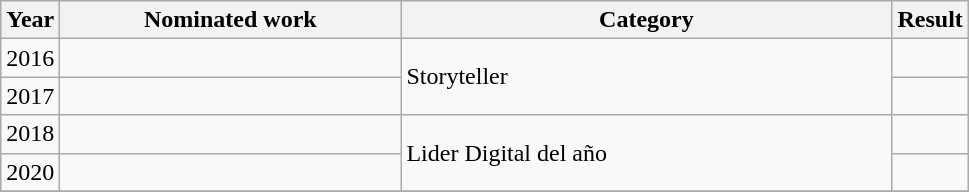<table class="wikitable">
<tr>
<th width="10">Year</th>
<th width="220">Nominated work</th>
<th width="320">Category</th>
<th width="30">Result</th>
</tr>
<tr>
<td>2016</td>
<td></td>
<td rowspan="2">Storyteller</td>
<td></td>
</tr>
<tr>
<td>2017</td>
<td></td>
<td></td>
</tr>
<tr>
<td>2018</td>
<td></td>
<td rowspan="2">Lider Digital del año </td>
<td></td>
</tr>
<tr>
<td>2020</td>
<td></td>
<td></td>
</tr>
<tr>
</tr>
</table>
